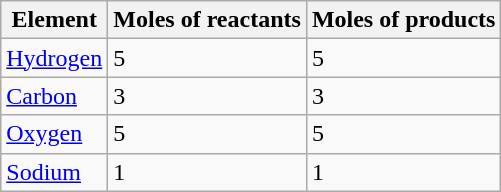<table class="wikitable">
<tr>
<th>Element</th>
<th>Moles of reactants</th>
<th>Moles of products</th>
</tr>
<tr>
<td><a href='#'>Hydrogen</a></td>
<td>5</td>
<td>5</td>
</tr>
<tr>
<td><a href='#'>Carbon</a></td>
<td>3</td>
<td>3</td>
</tr>
<tr>
<td><a href='#'>Oxygen</a></td>
<td>5</td>
<td>5</td>
</tr>
<tr>
<td><a href='#'>Sodium</a></td>
<td>1</td>
<td>1</td>
</tr>
</table>
